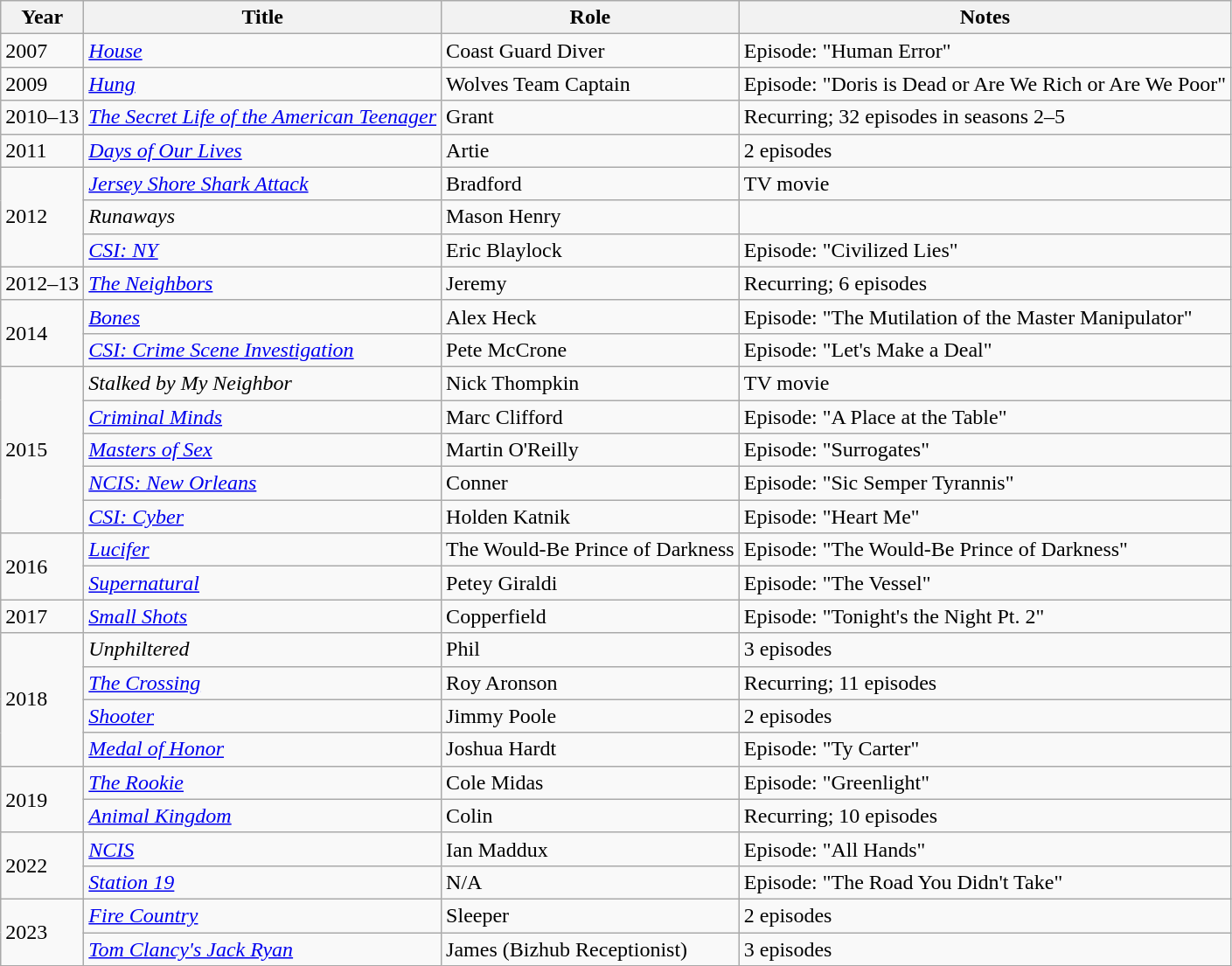<table class="wikitable sortable">
<tr>
<th>Year</th>
<th>Title</th>
<th>Role</th>
<th class="unsortable">Notes</th>
</tr>
<tr>
<td>2007</td>
<td><em><a href='#'>House</a></em></td>
<td>Coast Guard Diver</td>
<td>Episode: "Human Error"</td>
</tr>
<tr>
<td>2009</td>
<td><em><a href='#'>Hung</a></em></td>
<td>Wolves Team Captain</td>
<td>Episode: "Doris is Dead or Are We Rich or Are We Poor"</td>
</tr>
<tr>
<td>2010–13</td>
<td><em><a href='#'>The Secret Life of the American Teenager</a></em></td>
<td>Grant</td>
<td>Recurring; 32 episodes in seasons 2–5</td>
</tr>
<tr>
<td>2011</td>
<td><em><a href='#'>Days of Our Lives</a></em></td>
<td>Artie</td>
<td>2 episodes</td>
</tr>
<tr>
<td rowspan="3">2012</td>
<td><em><a href='#'>Jersey Shore Shark Attack</a></em></td>
<td>Bradford</td>
<td>TV movie</td>
</tr>
<tr>
<td><em>Runaways</em></td>
<td>Mason Henry</td>
<td></td>
</tr>
<tr>
<td><em><a href='#'>CSI: NY</a></em></td>
<td>Eric Blaylock</td>
<td>Episode: "Civilized Lies"</td>
</tr>
<tr>
<td>2012–13</td>
<td><em><a href='#'>The Neighbors</a></em></td>
<td>Jeremy</td>
<td>Recurring; 6 episodes</td>
</tr>
<tr>
<td rowspan="2">2014</td>
<td><em><a href='#'>Bones</a></em></td>
<td>Alex Heck</td>
<td>Episode: "The Mutilation of the Master Manipulator"</td>
</tr>
<tr>
<td><em><a href='#'>CSI: Crime Scene Investigation</a></em></td>
<td>Pete McCrone</td>
<td>Episode: "Let's Make a Deal"</td>
</tr>
<tr>
<td rowspan="5">2015</td>
<td><em>Stalked by My Neighbor</em></td>
<td>Nick Thompkin</td>
<td>TV movie</td>
</tr>
<tr>
<td><em><a href='#'>Criminal Minds</a></em></td>
<td>Marc Clifford</td>
<td>Episode: "A Place at the Table"</td>
</tr>
<tr>
<td><em><a href='#'>Masters of Sex</a></em></td>
<td>Martin O'Reilly</td>
<td>Episode: "Surrogates"</td>
</tr>
<tr>
<td><em><a href='#'>NCIS: New Orleans</a></em></td>
<td>Conner</td>
<td>Episode: "Sic Semper Tyrannis"</td>
</tr>
<tr>
<td><em><a href='#'>CSI: Cyber</a></em></td>
<td>Holden Katnik</td>
<td>Episode: "Heart Me"</td>
</tr>
<tr>
<td rowspan="2">2016</td>
<td><em><a href='#'>Lucifer</a></em></td>
<td>The Would-Be Prince of Darkness</td>
<td>Episode: "The Would-Be Prince of Darkness"</td>
</tr>
<tr>
<td><em><a href='#'>Supernatural</a></em></td>
<td>Petey Giraldi</td>
<td>Episode: "The Vessel"</td>
</tr>
<tr>
<td>2017</td>
<td><em><a href='#'>Small Shots</a></em></td>
<td>Copperfield</td>
<td>Episode: "Tonight's the Night Pt. 2"</td>
</tr>
<tr>
<td rowspan="4">2018</td>
<td><em>Unphiltered</em></td>
<td>Phil</td>
<td>3 episodes</td>
</tr>
<tr>
<td><em><a href='#'>The Crossing</a></em></td>
<td>Roy Aronson</td>
<td>Recurring; 11 episodes</td>
</tr>
<tr>
<td><em><a href='#'>Shooter</a></em></td>
<td>Jimmy Poole</td>
<td>2 episodes</td>
</tr>
<tr>
<td><em><a href='#'>Medal of Honor</a></em></td>
<td>Joshua Hardt</td>
<td>Episode: "Ty Carter"</td>
</tr>
<tr>
<td rowspan="2">2019</td>
<td><em><a href='#'>The Rookie</a></em></td>
<td>Cole Midas</td>
<td>Episode: "Greenlight"</td>
</tr>
<tr>
<td><em><a href='#'>Animal Kingdom</a></em></td>
<td>Colin</td>
<td>Recurring; 10 episodes</td>
</tr>
<tr>
<td rowspan="2">2022</td>
<td><em><a href='#'>NCIS</a></em></td>
<td>Ian Maddux</td>
<td>Episode: "All Hands"</td>
</tr>
<tr>
<td><em><a href='#'>Station 19</a></em></td>
<td>N/A</td>
<td>Episode: "The Road You Didn't Take"</td>
</tr>
<tr>
<td rowspan="2">2023</td>
<td><em><a href='#'>Fire Country</a></em></td>
<td>Sleeper</td>
<td>2 episodes</td>
</tr>
<tr>
<td><em><a href='#'>Tom Clancy's Jack Ryan</a></em></td>
<td>James (Bizhub Receptionist)</td>
<td>3 episodes</td>
</tr>
</table>
